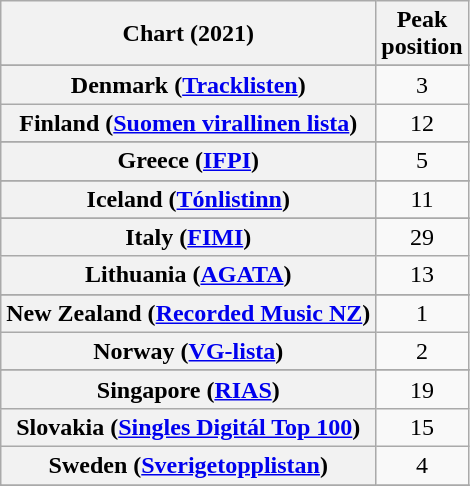<table class="wikitable sortable plainrowheaders" style="text-align:center">
<tr>
<th scope="col">Chart (2021)</th>
<th scope="col">Peak<br>position</th>
</tr>
<tr>
</tr>
<tr>
</tr>
<tr>
</tr>
<tr>
</tr>
<tr>
</tr>
<tr>
<th scope="row">Denmark (<a href='#'>Tracklisten</a>)</th>
<td>3</td>
</tr>
<tr>
<th scope="row">Finland (<a href='#'>Suomen virallinen lista</a>)</th>
<td>12</td>
</tr>
<tr>
</tr>
<tr>
</tr>
<tr>
<th scope="row">Greece (<a href='#'>IFPI</a>)</th>
<td>5</td>
</tr>
<tr>
</tr>
<tr>
<th scope="row">Iceland (<a href='#'>Tónlistinn</a>)</th>
<td>11</td>
</tr>
<tr>
</tr>
<tr>
<th scope="row">Italy (<a href='#'>FIMI</a>)</th>
<td>29</td>
</tr>
<tr>
<th scope="row">Lithuania (<a href='#'>AGATA</a>)</th>
<td>13</td>
</tr>
<tr>
</tr>
<tr>
<th scope="row">New Zealand (<a href='#'>Recorded Music NZ</a>)</th>
<td>1</td>
</tr>
<tr>
<th scope="row">Norway (<a href='#'>VG-lista</a>)</th>
<td>2</td>
</tr>
<tr>
</tr>
<tr>
<th scope="row">Singapore (<a href='#'>RIAS</a>)</th>
<td>19</td>
</tr>
<tr>
<th scope="row">Slovakia (<a href='#'>Singles Digitál Top 100</a>)</th>
<td>15</td>
</tr>
<tr>
<th scope="row">Sweden (<a href='#'>Sverigetopplistan</a>)</th>
<td>4</td>
</tr>
<tr>
</tr>
<tr>
</tr>
<tr>
</tr>
<tr>
</tr>
<tr>
</tr>
</table>
